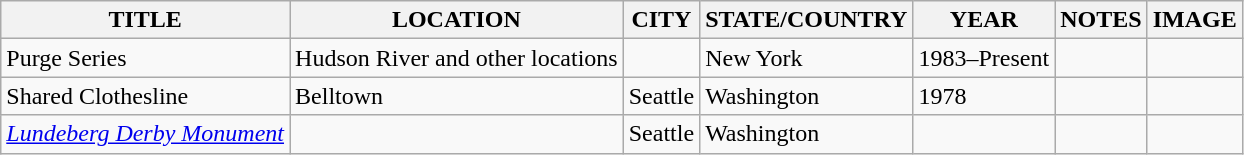<table class="wikitable">
<tr>
<th>TITLE</th>
<th>LOCATION</th>
<th>CITY</th>
<th>STATE/COUNTRY</th>
<th>YEAR</th>
<th>NOTES</th>
<th>IMAGE</th>
</tr>
<tr>
<td>Purge Series</td>
<td>Hudson River and other locations</td>
<td></td>
<td>New York</td>
<td>1983–Present</td>
<td></td>
<td></td>
</tr>
<tr>
<td>Shared Clothesline</td>
<td>Belltown</td>
<td>Seattle</td>
<td>Washington</td>
<td>1978</td>
<td></td>
<td></td>
</tr>
<tr>
<td><em><a href='#'>Lundeberg Derby Monument</a></em></td>
<td></td>
<td>Seattle</td>
<td>Washington</td>
<td></td>
<td></td>
<td></td>
</tr>
</table>
